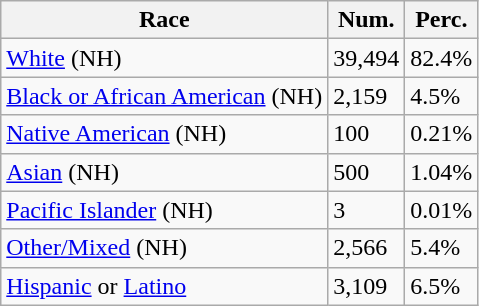<table class="wikitable">
<tr>
<th>Race</th>
<th>Num.</th>
<th>Perc.</th>
</tr>
<tr>
<td><a href='#'>White</a> (NH)</td>
<td>39,494</td>
<td>82.4%</td>
</tr>
<tr>
<td><a href='#'>Black or African American</a> (NH)</td>
<td>2,159</td>
<td>4.5%</td>
</tr>
<tr>
<td><a href='#'>Native American</a> (NH)</td>
<td>100</td>
<td>0.21%</td>
</tr>
<tr>
<td><a href='#'>Asian</a> (NH)</td>
<td>500</td>
<td>1.04%</td>
</tr>
<tr>
<td><a href='#'>Pacific Islander</a> (NH)</td>
<td>3</td>
<td>0.01%</td>
</tr>
<tr>
<td><a href='#'>Other/Mixed</a> (NH)</td>
<td>2,566</td>
<td>5.4%</td>
</tr>
<tr>
<td><a href='#'>Hispanic</a> or <a href='#'>Latino</a></td>
<td>3,109</td>
<td>6.5%</td>
</tr>
</table>
